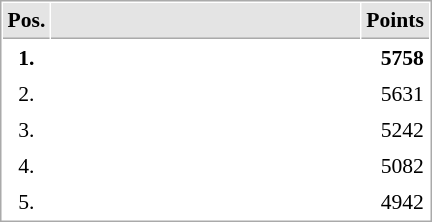<table cellspacing="1" cellpadding="3" style="border:1px solid #AAAAAA;font-size:90%">
<tr bgcolor="#E4E4E4">
<th style="border-bottom:1px solid #AAAAAA" width=10>Pos.</th>
<th style="border-bottom:1px solid #AAAAAA" width=200></th>
<th style="border-bottom:1px solid #AAAAAA" width=20>Points</th>
</tr>
<tr>
<td align="center"><strong>1.</strong></td>
<td><strong></strong></td>
<td align="right"><strong>5758</strong></td>
</tr>
<tr>
<td align="center">2.</td>
<td></td>
<td align="right">5631</td>
</tr>
<tr>
<td align="center">3.</td>
<td></td>
<td align="right">5242</td>
</tr>
<tr>
<td align="center">4.</td>
<td></td>
<td align="right">5082</td>
</tr>
<tr>
<td align="center">5.</td>
<td></td>
<td align="right">4942</td>
</tr>
</table>
